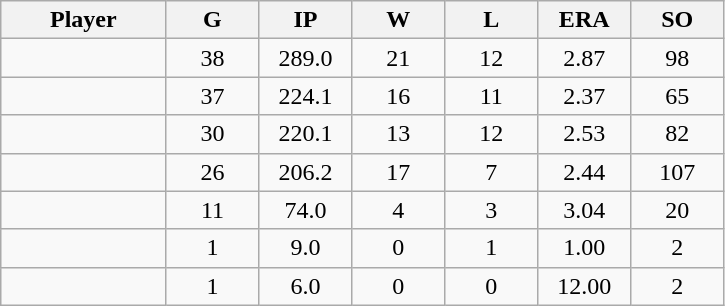<table class="wikitable sortable">
<tr>
<th bgcolor="#DDDDFF" width="16%">Player</th>
<th bgcolor="#DDDDFF" width="9%">G</th>
<th bgcolor="#DDDDFF" width="9%">IP</th>
<th bgcolor="#DDDDFF" width="9%">W</th>
<th bgcolor="#DDDDFF" width="9%">L</th>
<th bgcolor="#DDDDFF" width="9%">ERA</th>
<th bgcolor="#DDDDFF" width="9%">SO</th>
</tr>
<tr align="center">
<td></td>
<td>38</td>
<td>289.0</td>
<td>21</td>
<td>12</td>
<td>2.87</td>
<td>98</td>
</tr>
<tr align="center">
<td></td>
<td>37</td>
<td>224.1</td>
<td>16</td>
<td>11</td>
<td>2.37</td>
<td>65</td>
</tr>
<tr align="center">
<td></td>
<td>30</td>
<td>220.1</td>
<td>13</td>
<td>12</td>
<td>2.53</td>
<td>82</td>
</tr>
<tr align="center">
<td></td>
<td>26</td>
<td>206.2</td>
<td>17</td>
<td>7</td>
<td>2.44</td>
<td>107</td>
</tr>
<tr align="center">
<td></td>
<td>11</td>
<td>74.0</td>
<td>4</td>
<td>3</td>
<td>3.04</td>
<td>20</td>
</tr>
<tr align="center">
<td></td>
<td>1</td>
<td>9.0</td>
<td>0</td>
<td>1</td>
<td>1.00</td>
<td>2</td>
</tr>
<tr align="center">
<td></td>
<td>1</td>
<td>6.0</td>
<td>0</td>
<td>0</td>
<td>12.00</td>
<td>2</td>
</tr>
</table>
